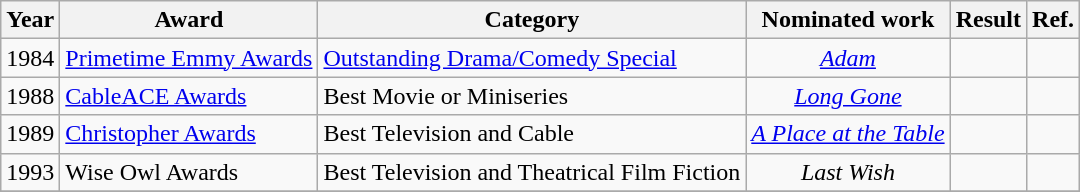<table class="wikitable sortable">
<tr>
<th>Year</th>
<th>Award</th>
<th>Category</th>
<th>Nominated work</th>
<th>Result</th>
<th>Ref.</th>
</tr>
<tr>
<td>1984</td>
<td><a href='#'>Primetime Emmy Awards</a></td>
<td><a href='#'>Outstanding Drama/Comedy Special</a> </td>
<td style="text-align:center;"><em><a href='#'>Adam</a></em></td>
<td></td>
<td style="text-align:center;"></td>
</tr>
<tr>
<td>1988</td>
<td><a href='#'>CableACE Awards</a></td>
<td>Best Movie or Miniseries </td>
<td style="text-align:center;"><em><a href='#'>Long Gone</a></em></td>
<td></td>
<td></td>
</tr>
<tr>
<td>1989</td>
<td><a href='#'>Christopher Awards</a></td>
<td>Best Television and Cable </td>
<td style="text-align:center;"><em><a href='#'>A Place at the Table</a></em></td>
<td></td>
<td></td>
</tr>
<tr>
<td>1993</td>
<td>Wise Owl Awards</td>
<td>Best Television and Theatrical Film Fiction </td>
<td style="text-align:center;"><em>Last Wish</em></td>
<td></td>
<td></td>
</tr>
<tr>
</tr>
</table>
